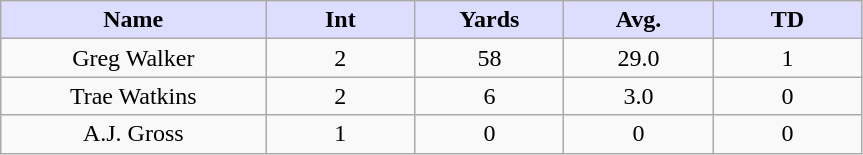<table class="wikitable sortable">
<tr>
<th style="background:#ddf; width:16%;">Name</th>
<th style="background:#ddf; width:9%;">Int</th>
<th style="background:#ddf; width:9%;">Yards</th>
<th style="background:#ddf; width:9%;">Avg.</th>
<th style="background:#ddf; width:9%;">TD</th>
</tr>
<tr style="text-align:center;">
<td>Greg Walker</td>
<td>2</td>
<td>58</td>
<td>29.0</td>
<td>1</td>
</tr>
<tr style="text-align:center;">
<td>Trae Watkins</td>
<td>2</td>
<td>6</td>
<td>3.0</td>
<td>0</td>
</tr>
<tr style="text-align:center;">
<td>A.J. Gross</td>
<td>1</td>
<td>0</td>
<td>0</td>
<td>0</td>
</tr>
</table>
